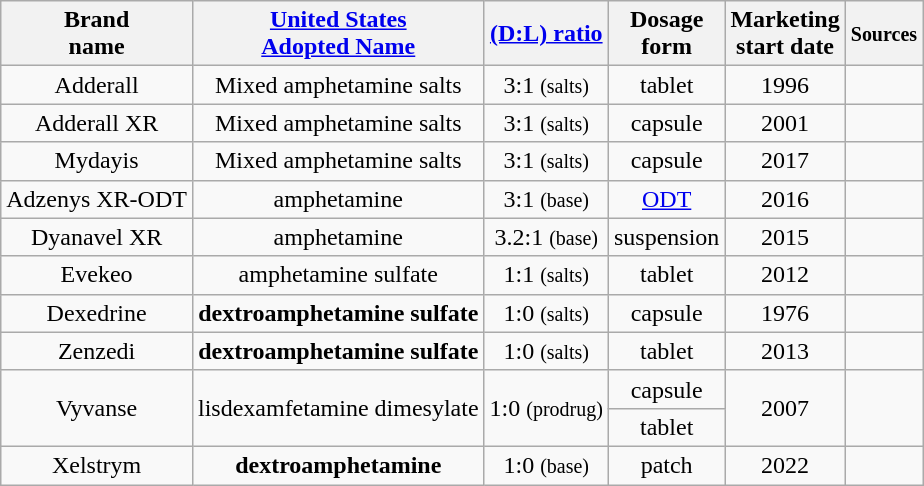<table class="wikitable sortable" style="text-align:center;">
<tr>
<th scope="col">Brand<br>name</th>
<th scope="col"><a href='#'>United States<br>Adopted Name</a></th>
<th scope="col" class="unsortable" style="text-align:center"><a href='#'>(D:L) ratio</a></th>
<th scope="col">Dosage<br>form</th>
<th scope="col" class="unsortable">Marketing<br>start date</th>
<th scope="col" class="unsortable"><small>Sources</small></th>
</tr>
<tr>
<td>Adderall</td>
<td>Mixed amphetamine salts</td>
<td>3:1 <small>(salts)</small></td>
<td>tablet</td>
<td>1996</td>
<td></td>
</tr>
<tr>
<td>Adderall XR</td>
<td>Mixed amphetamine salts</td>
<td>3:1 <small>(salts)</small></td>
<td>capsule</td>
<td>2001</td>
<td></td>
</tr>
<tr>
<td>Mydayis</td>
<td>Mixed amphetamine salts</td>
<td>3:1 <small>(salts)</small></td>
<td>capsule</td>
<td>2017</td>
<td></td>
</tr>
<tr>
<td>Adzenys XR-ODT</td>
<td>amphetamine</td>
<td>3:1 <small>(base)</small></td>
<td><a href='#'>ODT</a></td>
<td>2016</td>
<td></td>
</tr>
<tr>
<td>Dyanavel XR</td>
<td>amphetamine</td>
<td>3.2:1 <small>(base)</small></td>
<td>suspension</td>
<td>2015</td>
<td></td>
</tr>
<tr>
<td>Evekeo</td>
<td>amphetamine sulfate</td>
<td>1:1 <small>(salts)</small></td>
<td>tablet</td>
<td>2012</td>
<td> </td>
</tr>
<tr>
<td>Dexedrine</td>
<td><strong> dextroamphetamine sulfate</strong></td>
<td>1:0 <small>(salts)</small></td>
<td>capsule</td>
<td>1976</td>
<td></td>
</tr>
<tr>
<td>Zenzedi</td>
<td><strong>dextroamphetamine sulfate</strong></td>
<td>1:0 <small>(salts)</small></td>
<td>tablet</td>
<td>2013</td>
<td></td>
</tr>
<tr>
<td rowspan=2>Vyvanse</td>
<td rowspan=2>lisdexamfetamine dimesylate</td>
<td rowspan=2>1:0 <small>(prodrug)</small></td>
<td>capsule</td>
<td rowspan=2>2007</td>
<td rowspan=2></td>
</tr>
<tr>
<td>tablet</td>
</tr>
<tr>
<td>Xelstrym</td>
<td><strong>dextroamphetamine</strong></td>
<td>1:0 <small>(base)</small></td>
<td>patch</td>
<td>2022</td>
<td></td>
</tr>
</table>
